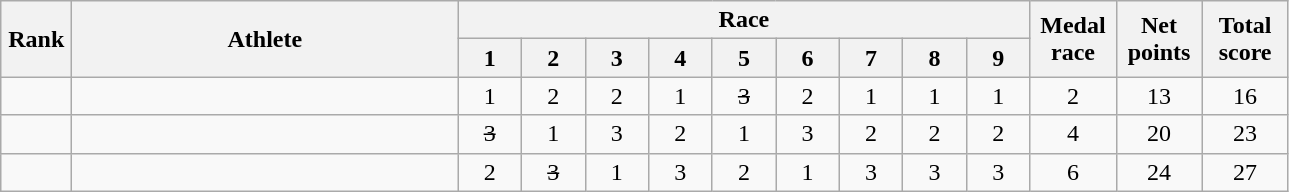<table | class="wikitable Sortable" style="text-align:center">
<tr>
<th rowspan="2" width=40>Rank</th>
<th rowspan="2" width=250>Athlete</th>
<th colspan="9">Race</th>
<th rowspan="2" width=50>Medal race</th>
<th rowspan="2" width=50>Net points</th>
<th rowspan="2" width=50>Total score</th>
</tr>
<tr>
<th width=35>1</th>
<th width=35>2</th>
<th width=35>3</th>
<th width=35>4</th>
<th width=35>5</th>
<th width=35>6</th>
<th width=35>7</th>
<th width=35>8</th>
<th width=35>9</th>
</tr>
<tr>
<td></td>
<td align=left></td>
<td>1</td>
<td>2</td>
<td>2</td>
<td>1</td>
<td><s>3</s></td>
<td>2</td>
<td>1</td>
<td>1</td>
<td>1</td>
<td>2</td>
<td>13</td>
<td>16</td>
</tr>
<tr>
<td></td>
<td align=left></td>
<td><s>3</s></td>
<td>1</td>
<td>3</td>
<td>2</td>
<td>1</td>
<td>3</td>
<td>2</td>
<td>2</td>
<td>2</td>
<td>4</td>
<td>20</td>
<td>23</td>
</tr>
<tr>
<td></td>
<td align=left></td>
<td>2</td>
<td><s>3</s></td>
<td>1</td>
<td>3</td>
<td>2</td>
<td>1</td>
<td>3</td>
<td>3</td>
<td>3</td>
<td>6</td>
<td>24</td>
<td>27</td>
</tr>
</table>
